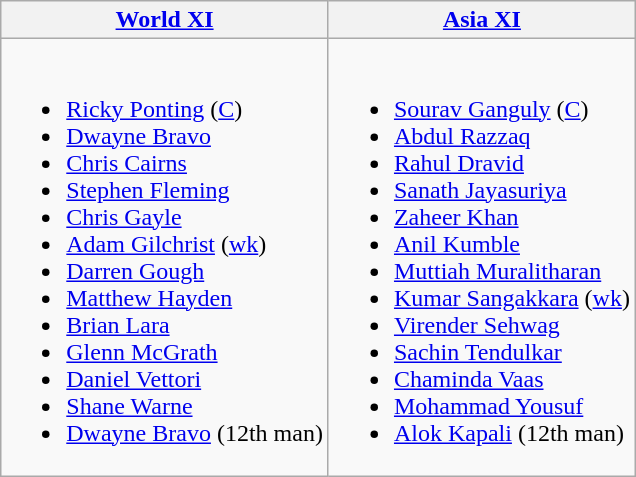<table class="wikitable">
<tr>
<th><a href='#'>World XI</a> <br> </th>
<th><a href='#'>Asia XI</a> <br> </th>
</tr>
<tr>
<td valign=top><br><ul><li> <a href='#'>Ricky Ponting</a> (<a href='#'>C</a>)</li><li> <a href='#'>Dwayne Bravo</a></li><li> <a href='#'>Chris Cairns</a></li><li> <a href='#'>Stephen Fleming</a></li><li> <a href='#'>Chris Gayle</a></li><li> <a href='#'>Adam Gilchrist</a> (<a href='#'>wk</a>)</li><li> <a href='#'>Darren Gough</a></li><li> <a href='#'>Matthew Hayden</a></li><li> <a href='#'>Brian Lara</a></li><li> <a href='#'>Glenn McGrath</a></li><li> <a href='#'>Daniel Vettori</a></li><li> <a href='#'>Shane Warne</a></li><li> <a href='#'>Dwayne Bravo</a> (12th man)</li></ul></td>
<td><br><ul><li> <a href='#'>Sourav Ganguly</a> (<a href='#'>C</a>)</li><li> <a href='#'>Abdul Razzaq</a></li><li> <a href='#'>Rahul Dravid</a></li><li> <a href='#'>Sanath Jayasuriya</a></li><li> <a href='#'>Zaheer Khan</a></li><li> <a href='#'>Anil Kumble</a></li><li> <a href='#'>Muttiah Muralitharan</a></li><li> <a href='#'>Kumar Sangakkara</a> (<a href='#'>wk</a>)</li><li> <a href='#'>Virender Sehwag</a></li><li> <a href='#'>Sachin Tendulkar</a></li><li> <a href='#'>Chaminda Vaas</a></li><li> <a href='#'>Mohammad Yousuf</a></li><li> <a href='#'>Alok Kapali</a> (12th man)</li></ul></td>
</tr>
</table>
